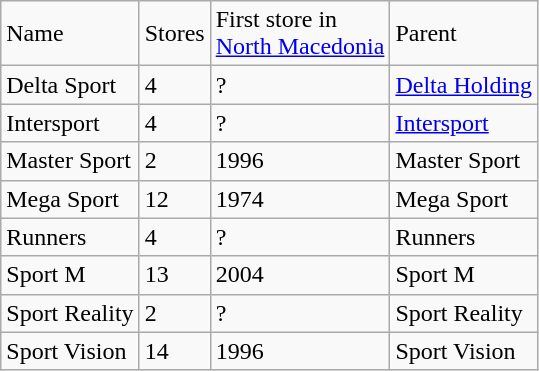<table class="wikitable sortable">
<tr>
<td>Name</td>
<td>Stores</td>
<td>First store in<br><a href='#'>North Macedonia</a></td>
<td>Parent</td>
</tr>
<tr>
<td>Delta Sport</td>
<td>4</td>
<td>?</td>
<td><a href='#'>Delta Holding</a></td>
</tr>
<tr>
<td>Intersport</td>
<td>4</td>
<td>?</td>
<td><a href='#'>Intersport</a></td>
</tr>
<tr>
<td>Master Sport</td>
<td>2</td>
<td>1996</td>
<td>Master Sport</td>
</tr>
<tr>
<td>Mega Sport</td>
<td>12</td>
<td>1974</td>
<td>Mega Sport</td>
</tr>
<tr>
<td>Runners</td>
<td>4</td>
<td>?</td>
<td>Runners</td>
</tr>
<tr>
<td>Sport M</td>
<td>13</td>
<td>2004</td>
<td>Sport M</td>
</tr>
<tr>
<td>Sport Reality</td>
<td>2</td>
<td>?</td>
<td>Sport Reality</td>
</tr>
<tr>
<td>Sport Vision</td>
<td>14</td>
<td>1996</td>
<td>Sport Vision</td>
</tr>
</table>
